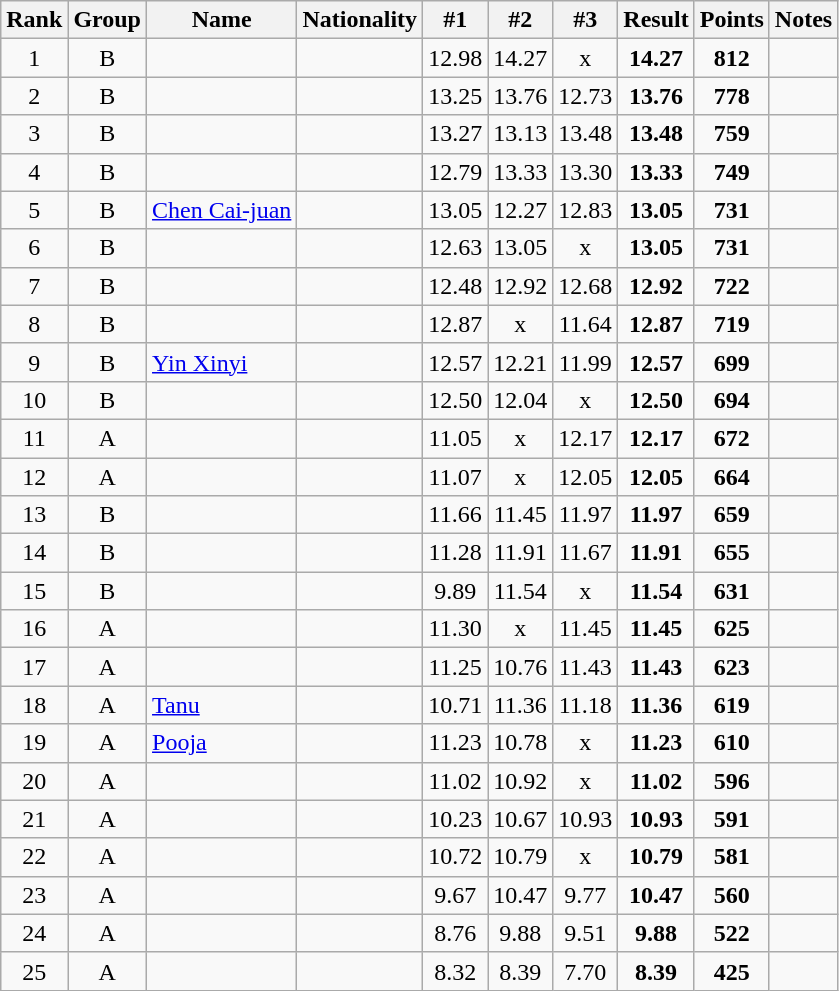<table class="wikitable sortable" style="text-align:center">
<tr>
<th>Rank</th>
<th>Group</th>
<th>Name</th>
<th>Nationality</th>
<th>#1</th>
<th>#2</th>
<th>#3</th>
<th>Result</th>
<th>Points</th>
<th>Notes</th>
</tr>
<tr>
<td>1</td>
<td>B</td>
<td align=left></td>
<td align=left></td>
<td>12.98</td>
<td>14.27</td>
<td>x</td>
<td><strong>14.27</strong></td>
<td><strong>812</strong></td>
<td></td>
</tr>
<tr>
<td>2</td>
<td>B</td>
<td align=left></td>
<td align=left></td>
<td>13.25</td>
<td>13.76</td>
<td>12.73</td>
<td><strong>13.76</strong></td>
<td><strong>778</strong></td>
<td></td>
</tr>
<tr>
<td>3</td>
<td>B</td>
<td align=left></td>
<td align=left></td>
<td>13.27</td>
<td>13.13</td>
<td>13.48</td>
<td><strong>13.48</strong></td>
<td><strong>759</strong></td>
<td></td>
</tr>
<tr>
<td>4</td>
<td>B</td>
<td align=left></td>
<td align=left></td>
<td>12.79</td>
<td>13.33</td>
<td>13.30</td>
<td><strong>13.33</strong></td>
<td><strong>749</strong></td>
<td></td>
</tr>
<tr>
<td>5</td>
<td>B</td>
<td align=left><a href='#'>Chen Cai-juan</a></td>
<td align=left></td>
<td>13.05</td>
<td>12.27</td>
<td>12.83</td>
<td><strong>13.05</strong></td>
<td><strong>731</strong></td>
<td></td>
</tr>
<tr>
<td>6</td>
<td>B</td>
<td align=left></td>
<td align=left></td>
<td>12.63</td>
<td>13.05</td>
<td>x</td>
<td><strong>13.05</strong></td>
<td><strong>731</strong></td>
<td></td>
</tr>
<tr>
<td>7</td>
<td>B</td>
<td align=left></td>
<td align=left></td>
<td>12.48</td>
<td>12.92</td>
<td>12.68</td>
<td><strong>12.92</strong></td>
<td><strong>722</strong></td>
<td></td>
</tr>
<tr>
<td>8</td>
<td>B</td>
<td align=left></td>
<td align=left></td>
<td>12.87</td>
<td>x</td>
<td>11.64</td>
<td><strong>12.87</strong></td>
<td><strong>719</strong></td>
<td></td>
</tr>
<tr>
<td>9</td>
<td>B</td>
<td align=left><a href='#'>Yin Xinyi</a></td>
<td align=left></td>
<td>12.57</td>
<td>12.21</td>
<td>11.99</td>
<td><strong>12.57</strong></td>
<td><strong>699</strong></td>
<td></td>
</tr>
<tr>
<td>10</td>
<td>B</td>
<td align=left></td>
<td align=left></td>
<td>12.50</td>
<td>12.04</td>
<td>x</td>
<td><strong>12.50</strong></td>
<td><strong>694</strong></td>
<td></td>
</tr>
<tr>
<td>11</td>
<td>A</td>
<td align=left></td>
<td align=left></td>
<td>11.05</td>
<td>x</td>
<td>12.17</td>
<td><strong>12.17</strong></td>
<td><strong>672</strong></td>
<td></td>
</tr>
<tr>
<td>12</td>
<td>A</td>
<td align=left></td>
<td align=left></td>
<td>11.07</td>
<td>x</td>
<td>12.05</td>
<td><strong>12.05</strong></td>
<td><strong>664</strong></td>
<td></td>
</tr>
<tr>
<td>13</td>
<td>B</td>
<td align=left></td>
<td align=left></td>
<td>11.66</td>
<td>11.45</td>
<td>11.97</td>
<td><strong>11.97</strong></td>
<td><strong>659</strong></td>
<td></td>
</tr>
<tr>
<td>14</td>
<td>B</td>
<td align=left></td>
<td align=left></td>
<td>11.28</td>
<td>11.91</td>
<td>11.67</td>
<td><strong>11.91</strong></td>
<td><strong>655</strong></td>
<td></td>
</tr>
<tr>
<td>15</td>
<td>B</td>
<td align=left></td>
<td align=left></td>
<td>9.89</td>
<td>11.54</td>
<td>x</td>
<td><strong>11.54</strong></td>
<td><strong>631</strong></td>
<td></td>
</tr>
<tr>
<td>16</td>
<td>A</td>
<td align=left></td>
<td align=left></td>
<td>11.30</td>
<td>x</td>
<td>11.45</td>
<td><strong>11.45</strong></td>
<td><strong>625</strong></td>
<td></td>
</tr>
<tr>
<td>17</td>
<td>A</td>
<td align=left></td>
<td align=left></td>
<td>11.25</td>
<td>10.76</td>
<td>11.43</td>
<td><strong>11.43</strong></td>
<td><strong>623</strong></td>
<td></td>
</tr>
<tr>
<td>18</td>
<td>A</td>
<td align=left><a href='#'>Tanu</a></td>
<td align=left></td>
<td>10.71</td>
<td>11.36</td>
<td>11.18</td>
<td><strong>11.36</strong></td>
<td><strong>619</strong></td>
<td></td>
</tr>
<tr>
<td>19</td>
<td>A</td>
<td align=left><a href='#'>Pooja</a></td>
<td align=left></td>
<td>11.23</td>
<td>10.78</td>
<td>x</td>
<td><strong>11.23</strong></td>
<td><strong>610</strong></td>
<td></td>
</tr>
<tr>
<td>20</td>
<td>A</td>
<td align=left></td>
<td align=left></td>
<td>11.02</td>
<td>10.92</td>
<td>x</td>
<td><strong>11.02</strong></td>
<td><strong>596</strong></td>
<td></td>
</tr>
<tr>
<td>21</td>
<td>A</td>
<td align=left></td>
<td align=left></td>
<td>10.23</td>
<td>10.67</td>
<td>10.93</td>
<td><strong>10.93</strong></td>
<td><strong>591</strong></td>
<td></td>
</tr>
<tr>
<td>22</td>
<td>A</td>
<td align=left></td>
<td align=left></td>
<td>10.72</td>
<td>10.79</td>
<td>x</td>
<td><strong>10.79</strong></td>
<td><strong>581</strong></td>
<td></td>
</tr>
<tr>
<td>23</td>
<td>A</td>
<td align=left></td>
<td align=left></td>
<td>9.67</td>
<td>10.47</td>
<td>9.77</td>
<td><strong>10.47</strong></td>
<td><strong>560</strong></td>
<td></td>
</tr>
<tr>
<td>24</td>
<td>A</td>
<td align=left></td>
<td align=left></td>
<td>8.76</td>
<td>9.88</td>
<td>9.51</td>
<td><strong>9.88</strong></td>
<td><strong>522</strong></td>
<td></td>
</tr>
<tr>
<td>25</td>
<td>A</td>
<td align=left></td>
<td align=left></td>
<td>8.32</td>
<td>8.39</td>
<td>7.70</td>
<td><strong>8.39</strong></td>
<td><strong>425</strong></td>
<td></td>
</tr>
</table>
